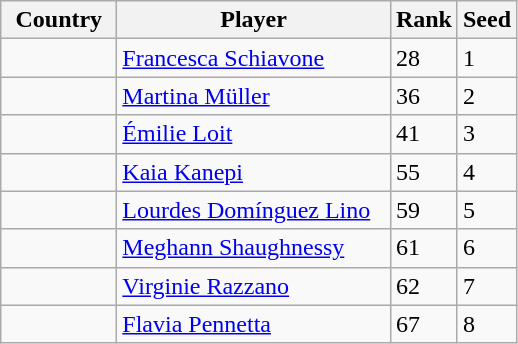<table class="sortable wikitable">
<tr>
<th width="70">Country</th>
<th width="175">Player</th>
<th>Rank</th>
<th>Seed</th>
</tr>
<tr>
<td></td>
<td><a href='#'>Francesca Schiavone</a></td>
<td>28</td>
<td>1</td>
</tr>
<tr>
<td></td>
<td><a href='#'>Martina Müller</a></td>
<td>36</td>
<td>2</td>
</tr>
<tr>
<td></td>
<td><a href='#'>Émilie Loit</a></td>
<td>41</td>
<td>3</td>
</tr>
<tr>
<td></td>
<td><a href='#'>Kaia Kanepi</a></td>
<td>55</td>
<td>4</td>
</tr>
<tr>
<td></td>
<td><a href='#'>Lourdes Domínguez Lino</a></td>
<td>59</td>
<td>5</td>
</tr>
<tr>
<td></td>
<td><a href='#'>Meghann Shaughnessy</a></td>
<td>61</td>
<td>6</td>
</tr>
<tr>
<td></td>
<td><a href='#'>Virginie Razzano</a></td>
<td>62</td>
<td>7</td>
</tr>
<tr>
<td></td>
<td><a href='#'>Flavia Pennetta</a></td>
<td>67</td>
<td>8</td>
</tr>
</table>
